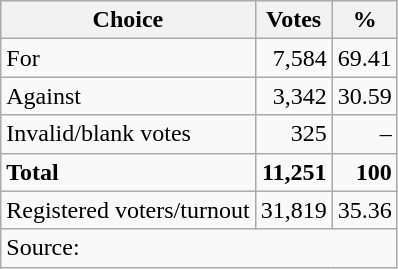<table class=wikitable style=text-align:right>
<tr>
<th>Choice</th>
<th>Votes</th>
<th>%</th>
</tr>
<tr>
<td align=left>For</td>
<td>7,584</td>
<td>69.41</td>
</tr>
<tr>
<td align=left>Against</td>
<td>3,342</td>
<td>30.59</td>
</tr>
<tr>
<td align=left>Invalid/blank votes</td>
<td>325</td>
<td>–</td>
</tr>
<tr>
<td align=left><strong>Total</strong></td>
<td><strong>11,251</strong></td>
<td><strong>100</strong></td>
</tr>
<tr>
<td align=left>Registered voters/turnout</td>
<td>31,819</td>
<td>35.36</td>
</tr>
<tr>
<td align=left colspan=3>Source: </td>
</tr>
</table>
